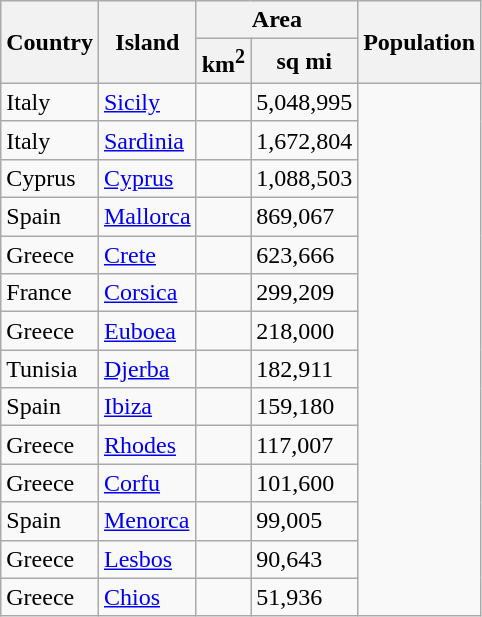<table class="wikitable sortable">
<tr style="background:#efefef;">
<th rowspan=2>Country</th>
<th rowspan=2>Island</th>
<th colspan=2>Area</th>
<th rowspan=2>Population</th>
</tr>
<tr>
<th>km<sup>2</sup></th>
<th>sq mi</th>
</tr>
<tr>
<td>Italy</td>
<td><a href='#'>Sicily</a></td>
<td></td>
<td>5,048,995</td>
</tr>
<tr>
<td>Italy</td>
<td><a href='#'>Sardinia</a></td>
<td></td>
<td>1,672,804</td>
</tr>
<tr>
<td>Cyprus</td>
<td><a href='#'>Cyprus</a></td>
<td></td>
<td>1,088,503</td>
</tr>
<tr>
<td>Spain</td>
<td><a href='#'>Mallorca</a></td>
<td></td>
<td>869,067</td>
</tr>
<tr>
<td>Greece</td>
<td><a href='#'>Crete</a></td>
<td></td>
<td>623,666</td>
</tr>
<tr>
<td>France</td>
<td><a href='#'>Corsica</a></td>
<td></td>
<td>299,209</td>
</tr>
<tr>
<td>Greece</td>
<td><a href='#'>Euboea</a></td>
<td></td>
<td>218,000</td>
</tr>
<tr>
<td>Tunisia</td>
<td><a href='#'>Djerba</a></td>
<td></td>
<td>182,911</td>
</tr>
<tr>
<td>Spain</td>
<td><a href='#'>Ibiza</a></td>
<td></td>
<td>159,180</td>
</tr>
<tr>
<td>Greece</td>
<td><a href='#'>Rhodes</a></td>
<td></td>
<td>117,007</td>
</tr>
<tr>
<td>Greece</td>
<td><a href='#'>Corfu</a></td>
<td></td>
<td>101,600</td>
</tr>
<tr>
<td>Spain</td>
<td><a href='#'>Menorca</a></td>
<td></td>
<td>99,005</td>
</tr>
<tr>
<td>Greece</td>
<td><a href='#'>Lesbos</a></td>
<td></td>
<td>90,643</td>
</tr>
<tr>
<td>Greece</td>
<td><a href='#'>Chios</a></td>
<td></td>
<td>51,936</td>
</tr>
</table>
